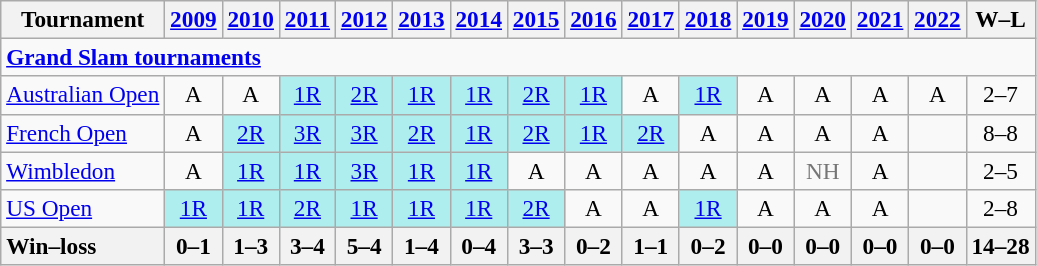<table class=wikitable style=text-align:center;font-size:97%>
<tr>
<th>Tournament</th>
<th><a href='#'>2009</a></th>
<th><a href='#'>2010</a></th>
<th><a href='#'>2011</a></th>
<th><a href='#'>2012</a></th>
<th><a href='#'>2013</a></th>
<th><a href='#'>2014</a></th>
<th><a href='#'>2015</a></th>
<th><a href='#'>2016</a></th>
<th><a href='#'>2017</a></th>
<th><a href='#'>2018</a></th>
<th><a href='#'>2019</a></th>
<th><a href='#'>2020</a></th>
<th><a href='#'>2021</a></th>
<th><a href='#'>2022</a></th>
<th>W–L</th>
</tr>
<tr>
<td colspan="16" style="text-align:left"><strong><a href='#'>Grand Slam tournaments</a></strong></td>
</tr>
<tr>
<td align=left><a href='#'>Australian Open</a></td>
<td>A</td>
<td>A</td>
<td bgcolor=#afeeee><a href='#'>1R</a></td>
<td bgcolor=#afeeee><a href='#'>2R</a></td>
<td bgcolor=#afeeee><a href='#'>1R</a></td>
<td bgcolor=#afeeee><a href='#'>1R</a></td>
<td bgcolor=#afeeee><a href='#'>2R</a></td>
<td bgcolor=#afeeee><a href='#'>1R</a></td>
<td>A</td>
<td bgcolor=#afeeee><a href='#'>1R</a></td>
<td>A</td>
<td>A</td>
<td>A</td>
<td>A</td>
<td>2–7</td>
</tr>
<tr>
<td align=left><a href='#'>French Open</a></td>
<td>A</td>
<td bgcolor=#afeeee><a href='#'>2R</a></td>
<td bgcolor=#afeeee><a href='#'>3R</a></td>
<td bgcolor=#afeeee><a href='#'>3R</a></td>
<td bgcolor=#afeeee><a href='#'>2R</a></td>
<td bgcolor=#afeeee><a href='#'>1R</a></td>
<td bgcolor=#afeeee><a href='#'>2R</a></td>
<td bgcolor=#afeeee><a href='#'>1R</a></td>
<td bgcolor=#afeeee><a href='#'>2R</a></td>
<td>A</td>
<td>A</td>
<td>A</td>
<td>A</td>
<td></td>
<td>8–8</td>
</tr>
<tr>
<td align=left><a href='#'>Wimbledon</a></td>
<td>A</td>
<td bgcolor=#afeeee><a href='#'>1R</a></td>
<td bgcolor=#afeeee><a href='#'>1R</a></td>
<td bgcolor=#afeeee><a href='#'>3R</a></td>
<td bgcolor=#afeeee><a href='#'>1R</a></td>
<td bgcolor=#afeeee><a href='#'>1R</a></td>
<td>A</td>
<td>A</td>
<td>A</td>
<td>A</td>
<td>A</td>
<td style=color:#767676>NH</td>
<td>A</td>
<td></td>
<td>2–5</td>
</tr>
<tr>
<td align=left><a href='#'>US Open</a></td>
<td bgcolor=#afeeee><a href='#'>1R</a></td>
<td bgcolor=#afeeee><a href='#'>1R</a></td>
<td bgcolor=#afeeee><a href='#'>2R</a></td>
<td bgcolor=#afeeee><a href='#'>1R</a></td>
<td bgcolor=#afeeee><a href='#'>1R</a></td>
<td bgcolor=#afeeee><a href='#'>1R</a></td>
<td bgcolor=#afeeee><a href='#'>2R</a></td>
<td>A</td>
<td>A</td>
<td bgcolor=#afeeee><a href='#'>1R</a></td>
<td>A</td>
<td>A</td>
<td>A</td>
<td></td>
<td>2–8</td>
</tr>
<tr>
<th style=text-align:left>Win–loss</th>
<th>0–1</th>
<th>1–3</th>
<th>3–4</th>
<th>5–4</th>
<th>1–4</th>
<th>0–4</th>
<th>3–3</th>
<th>0–2</th>
<th>1–1</th>
<th>0–2</th>
<th>0–0</th>
<th>0–0</th>
<th>0–0</th>
<th>0–0</th>
<th>14–28</th>
</tr>
</table>
